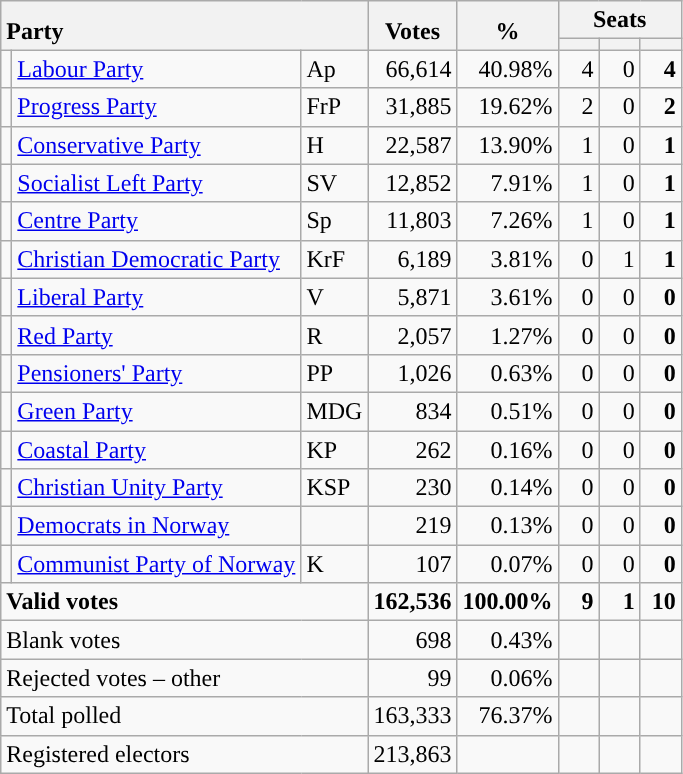<table class="wikitable" border="1" style="text-align:right;">
<tr>
<th style="text-align:left;" valign=bottom rowspan=2 colspan=3>Party</th>
<th align=center valign=bottom rowspan=2 width="50">Votes</th>
<th align=center valign=bottom rowspan=2 width="50">%</th>
<th colspan=3>Seats</th>
</tr>
<tr>
<th align=center valign=bottom width="20"><small></small></th>
<th align=center valign=bottom width="20"><small><a href='#'></a></small></th>
<th align=center valign=bottom width="20"><small></small></th>
</tr>
<tr>
<td style="color:inherit;background:"></td>
<td align=left><a href='#'>Labour Party</a></td>
<td align=left>Ap</td>
<td>66,614</td>
<td>40.98%</td>
<td>4</td>
<td>0</td>
<td><strong>4</strong></td>
</tr>
<tr>
<td style="color:inherit;background:"></td>
<td align=left><a href='#'>Progress Party</a></td>
<td align=left>FrP</td>
<td>31,885</td>
<td>19.62%</td>
<td>2</td>
<td>0</td>
<td><strong>2</strong></td>
</tr>
<tr>
<td style="color:inherit;background:"></td>
<td align=left><a href='#'>Conservative Party</a></td>
<td align=left>H</td>
<td>22,587</td>
<td>13.90%</td>
<td>1</td>
<td>0</td>
<td><strong>1</strong></td>
</tr>
<tr>
<td style="color:inherit;background:"></td>
<td align=left><a href='#'>Socialist Left Party</a></td>
<td align=left>SV</td>
<td>12,852</td>
<td>7.91%</td>
<td>1</td>
<td>0</td>
<td><strong>1</strong></td>
</tr>
<tr>
<td style="color:inherit;background:"></td>
<td align=left><a href='#'>Centre Party</a></td>
<td align=left>Sp</td>
<td>11,803</td>
<td>7.26%</td>
<td>1</td>
<td>0</td>
<td><strong>1</strong></td>
</tr>
<tr>
<td style="color:inherit;background:"></td>
<td align=left><a href='#'>Christian Democratic Party</a></td>
<td align=left>KrF</td>
<td>6,189</td>
<td>3.81%</td>
<td>0</td>
<td>1</td>
<td><strong>1</strong></td>
</tr>
<tr>
<td style="color:inherit;background:"></td>
<td align=left><a href='#'>Liberal Party</a></td>
<td align=left>V</td>
<td>5,871</td>
<td>3.61%</td>
<td>0</td>
<td>0</td>
<td><strong>0</strong></td>
</tr>
<tr>
<td style="color:inherit;background:"></td>
<td align=left><a href='#'>Red Party</a></td>
<td align=left>R</td>
<td>2,057</td>
<td>1.27%</td>
<td>0</td>
<td>0</td>
<td><strong>0</strong></td>
</tr>
<tr>
<td style="color:inherit;background:"></td>
<td align=left><a href='#'>Pensioners' Party</a></td>
<td align=left>PP</td>
<td>1,026</td>
<td>0.63%</td>
<td>0</td>
<td>0</td>
<td><strong>0</strong></td>
</tr>
<tr>
<td style="color:inherit;background:"></td>
<td align=left><a href='#'>Green Party</a></td>
<td align=left>MDG</td>
<td>834</td>
<td>0.51%</td>
<td>0</td>
<td>0</td>
<td><strong>0</strong></td>
</tr>
<tr>
<td style="color:inherit;background:"></td>
<td align=left><a href='#'>Coastal Party</a></td>
<td align=left>KP</td>
<td>262</td>
<td>0.16%</td>
<td>0</td>
<td>0</td>
<td><strong>0</strong></td>
</tr>
<tr>
<td style="color:inherit;background:"></td>
<td align=left><a href='#'>Christian Unity Party</a></td>
<td align=left>KSP</td>
<td>230</td>
<td>0.14%</td>
<td>0</td>
<td>0</td>
<td><strong>0</strong></td>
</tr>
<tr>
<td style="color:inherit;background:"></td>
<td align=left><a href='#'>Democrats in Norway</a></td>
<td align=left></td>
<td>219</td>
<td>0.13%</td>
<td>0</td>
<td>0</td>
<td><strong>0</strong></td>
</tr>
<tr>
<td style="color:inherit;background:"></td>
<td align=left><a href='#'>Communist Party of Norway</a></td>
<td align=left>K</td>
<td>107</td>
<td>0.07%</td>
<td>0</td>
<td>0</td>
<td><strong>0</strong></td>
</tr>
<tr style="font-weight:bold">
<td align=left colspan=3>Valid votes</td>
<td>162,536</td>
<td>100.00%</td>
<td>9</td>
<td>1</td>
<td>10</td>
</tr>
<tr>
<td align=left colspan=3>Blank votes</td>
<td>698</td>
<td>0.43%</td>
<td></td>
<td></td>
<td></td>
</tr>
<tr>
<td align=left colspan=3>Rejected votes – other</td>
<td>99</td>
<td>0.06%</td>
<td></td>
<td></td>
<td></td>
</tr>
<tr>
<td align=left colspan=3>Total polled</td>
<td>163,333</td>
<td>76.37%</td>
<td></td>
<td></td>
<td></td>
</tr>
<tr>
<td align=left colspan=3>Registered electors</td>
<td>213,863</td>
<td></td>
<td></td>
<td></td>
<td></td>
</tr>
</table>
